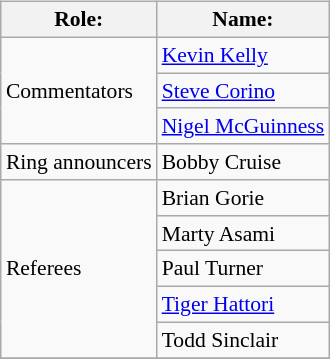<table class=wikitable style="font-size:90%; margin: 0.5em 0 0.5em 1em; float: right; clear: right;">
<tr>
<th>Role:</th>
<th>Name:</th>
</tr>
<tr>
<td rowspan=3>Commentators</td>
<td><a href='#'>Kevin Kelly</a></td>
</tr>
<tr>
<td><a href='#'>Steve Corino</a></td>
</tr>
<tr>
<td><a href='#'>Nigel McGuinness</a></td>
</tr>
<tr>
<td rowspan=1>Ring announcers</td>
<td>Bobby Cruise</td>
</tr>
<tr>
<td rowspan=5>Referees</td>
<td>Brian Gorie</td>
</tr>
<tr>
<td>Marty Asami</td>
</tr>
<tr>
<td>Paul Turner</td>
</tr>
<tr>
<td><a href='#'>Tiger Hattori</a></td>
</tr>
<tr>
<td>Todd Sinclair</td>
</tr>
<tr>
</tr>
</table>
